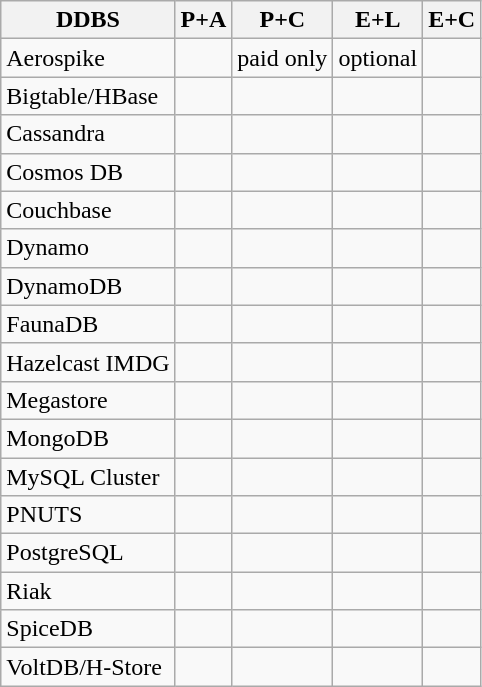<table class="wikitable">
<tr>
<th>DDBS</th>
<th>P+A</th>
<th>P+C</th>
<th>E+L</th>
<th>E+C</th>
</tr>
<tr>
<td>Aerospike</td>
<td></td>
<td>paid only</td>
<td>optional</td>
<td></td>
</tr>
<tr>
<td>Bigtable/HBase</td>
<td></td>
<td></td>
<td></td>
<td></td>
</tr>
<tr>
<td>Cassandra</td>
<td></td>
<td></td>
<td></td>
<td></td>
</tr>
<tr>
<td>Cosmos DB</td>
<td></td>
<td></td>
<td> </td>
<td></td>
</tr>
<tr>
<td>Couchbase</td>
<td></td>
<td></td>
<td></td>
<td></td>
</tr>
<tr>
<td>Dynamo</td>
<td></td>
<td></td>
<td></td>
<td></td>
</tr>
<tr>
<td>DynamoDB</td>
<td></td>
<td></td>
<td></td>
<td></td>
</tr>
<tr>
<td>FaunaDB</td>
<td></td>
<td></td>
<td></td>
<td></td>
</tr>
<tr>
<td>Hazelcast IMDG</td>
<td></td>
<td></td>
<td></td>
<td></td>
</tr>
<tr>
<td>Megastore</td>
<td></td>
<td></td>
<td></td>
<td></td>
</tr>
<tr>
<td>MongoDB</td>
<td></td>
<td></td>
<td></td>
<td></td>
</tr>
<tr>
<td>MySQL Cluster</td>
<td></td>
<td></td>
<td></td>
<td></td>
</tr>
<tr>
<td>PNUTS</td>
<td></td>
<td></td>
<td></td>
<td></td>
</tr>
<tr>
<td>PostgreSQL</td>
<td></td>
<td></td>
<td></td>
<td></td>
</tr>
<tr>
<td>Riak</td>
<td></td>
<td></td>
<td></td>
<td></td>
</tr>
<tr>
<td>SpiceDB</td>
<td></td>
<td></td>
<td></td>
<td></td>
</tr>
<tr>
<td>VoltDB/H-Store</td>
<td></td>
<td></td>
<td></td>
<td></td>
</tr>
</table>
